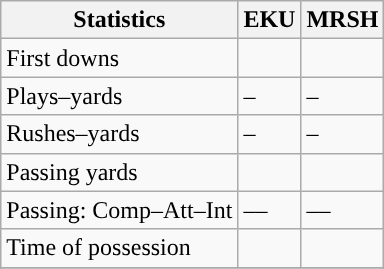<table class="wikitable" style="float: left;">
<tr>
<th>Statistics</th>
<th>EKU</th>
<th>MRSH</th>
</tr>
<tr>
<td>First downs</td>
<td></td>
<td></td>
</tr>
<tr>
<td>Plays–yards</td>
<td>–</td>
<td>–</td>
</tr>
<tr>
<td>Rushes–yards</td>
<td>–</td>
<td>–</td>
</tr>
<tr>
<td>Passing yards</td>
<td></td>
<td></td>
</tr>
<tr>
<td>Passing: Comp–Att–Int</td>
<td>––</td>
<td>––</td>
</tr>
<tr>
<td>Time of possession</td>
<td></td>
<td></td>
</tr>
<tr>
</tr>
</table>
